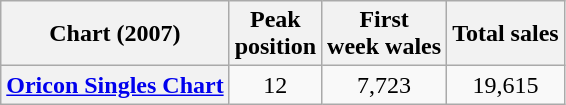<table class="wikitable plainrowheaders">
<tr>
<th>Chart (2007)</th>
<th>Peak<br>position</th>
<th>First<br>week wales</th>
<th>Total sales</th>
</tr>
<tr>
<th scope="row"><a href='#'>Oricon Singles Chart</a></th>
<td align="center">12</td>
<td align="center">7,723</td>
<td align="center">19,615</td>
</tr>
</table>
